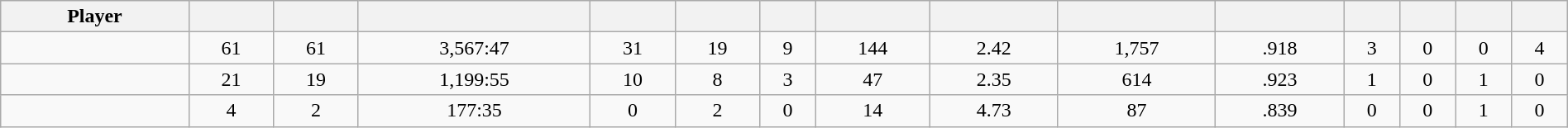<table class="wikitable sortable" style="width:100%; text-align:center;">
<tr>
<th>Player</th>
<th></th>
<th></th>
<th></th>
<th></th>
<th></th>
<th></th>
<th></th>
<th></th>
<th></th>
<th></th>
<th></th>
<th></th>
<th></th>
<th></th>
</tr>
<tr>
<td style=white-space:nowrap></td>
<td>61</td>
<td>61</td>
<td>3,567:47</td>
<td>31</td>
<td>19</td>
<td>9</td>
<td>144</td>
<td>2.42</td>
<td>1,757</td>
<td>.918</td>
<td>3</td>
<td>0</td>
<td>0</td>
<td>4</td>
</tr>
<tr>
<td style=white-space:nowrap></td>
<td>21</td>
<td>19</td>
<td>1,199:55</td>
<td>10</td>
<td>8</td>
<td>3</td>
<td>47</td>
<td>2.35</td>
<td>614</td>
<td>.923</td>
<td>1</td>
<td>0</td>
<td>1</td>
<td>0</td>
</tr>
<tr>
<td style=white-space:nowrap></td>
<td>4</td>
<td>2</td>
<td>177:35</td>
<td>0</td>
<td>2</td>
<td>0</td>
<td>14</td>
<td>4.73</td>
<td>87</td>
<td>.839</td>
<td>0</td>
<td>0</td>
<td>1</td>
<td>0</td>
</tr>
</table>
